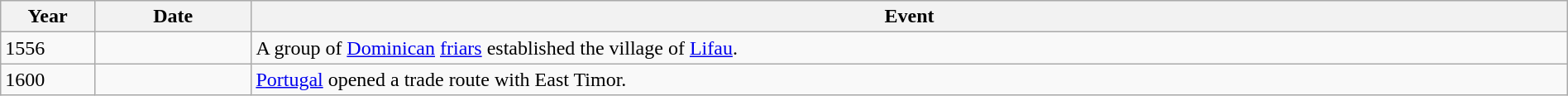<table class="wikitable" width="100%">
<tr>
<th style="width:6%">Year</th>
<th style="width:10%">Date</th>
<th>Event</th>
</tr>
<tr>
<td>1556</td>
<td></td>
<td>A group of <a href='#'>Dominican</a> <a href='#'>friars</a> established the village of <a href='#'>Lifau</a>.</td>
</tr>
<tr>
<td>1600</td>
<td></td>
<td><a href='#'>Portugal</a> opened a trade route with East Timor.</td>
</tr>
</table>
